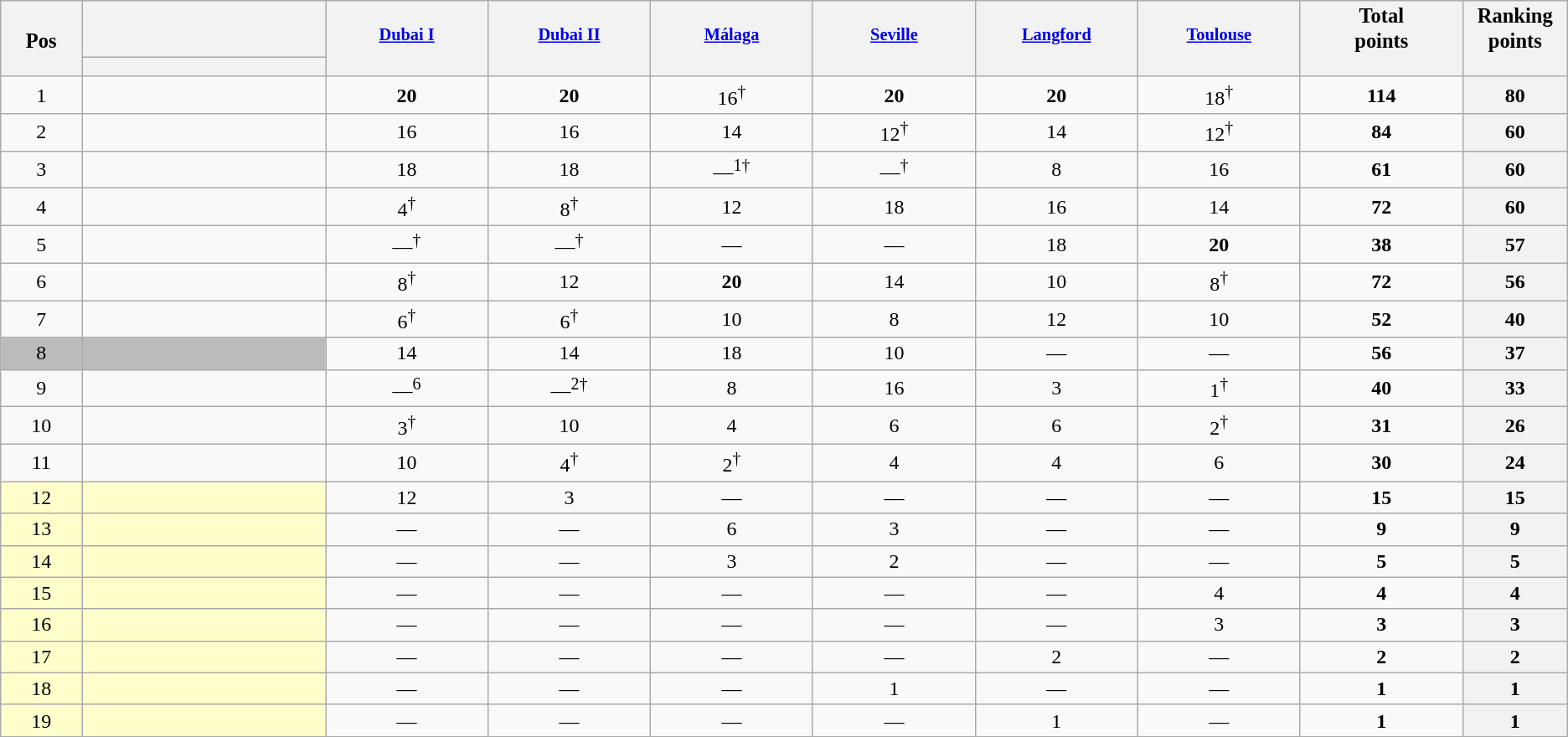<table class="wikitable sortable" style="text-align:center;">
<tr style="font-size:85%;vertical-align:top;">
<th style="border-bottom:1px solid transparent;padding:2px;font-size:120%;"><br>Pos</th>
<th></th>
<th style="border-bottom:1px solid transparent;;"><br><a href='#'>Dubai I</a></th>
<th style="border-bottom:1px solid transparent;;"><br><a href='#'>Dubai II</a></th>
<th style="border-bottom:1px solid transparent;;"><br><a href='#'>Málaga</a></th>
<th style="border-bottom:1px solid transparent;;"><br><a href='#'>Seville</a></th>
<th style="border-bottom:1px solid transparent;;"><br><a href='#'>Langford</a></th>
<th style="border-bottom:1px solid transparent;;"><br><a href='#'>Toulouse</a></th>
<th style="border-bottom:1px solid transparent;padding:2px;font-size:120%;">Total<br>points</th>
<th style="border-bottom:1px solid transparent;padding:2px;font-size:120%;">Ranking<br>points</th>
</tr>
<tr style="line-height:8px;">
<th data-sort-type="number" max-width=4em width=4%></th>
<th data-sort-type="text" max-width=12em width=12%></th>
<th data-sort-type="number" max-width=8em width=8%></th>
<th data-sort-type="number" max-width=8em width=8%></th>
<th data-sort-type="number" max-width=8em width=8%></th>
<th data-sort-type="number" max-width=8em width=8%></th>
<th data-sort-type="number" max-width=8em width=8%></th>
<th data-sort-type="number" max-width=8em width=8%></th>
<th data-sort-type="number" max-width=8em width=8%></th>
<th data-sort-type="number" max-width=5em width=5%> </th>
</tr>
<tr>
<td>1</td>
<td align=left></td>
<td><strong>20</strong></td>
<td><strong>20</strong></td>
<td>16<sup>†</sup></td>
<td><strong>20</strong></td>
<td><strong>20</strong></td>
<td>18<sup>†</sup></td>
<td><strong>114</strong></td>
<th>80</th>
</tr>
<tr>
<td>2</td>
<td align=left></td>
<td>16</td>
<td>16</td>
<td>14</td>
<td>12<sup>†</sup></td>
<td>14</td>
<td>12<sup>†</sup></td>
<td><strong>84</strong></td>
<th>60</th>
</tr>
<tr>
<td>3</td>
<td align=left></td>
<td>18</td>
<td>18</td>
<td>—<sup>1†</sup></td>
<td>—<sup>†</sup></td>
<td>8</td>
<td>16</td>
<td><strong>61</strong></td>
<th>60</th>
</tr>
<tr>
<td>4</td>
<td align=left></td>
<td>4<sup>†</sup></td>
<td>8<sup>†</sup></td>
<td>12</td>
<td>18</td>
<td>16</td>
<td>14</td>
<td><strong>72</strong></td>
<th>60</th>
</tr>
<tr>
<td>5</td>
<td align=left></td>
<td>—<sup>†</sup></td>
<td>—<sup>†</sup></td>
<td>—</td>
<td>—</td>
<td>18</td>
<td><strong>20</strong></td>
<td><strong>38</strong></td>
<th>57</th>
</tr>
<tr>
<td>6</td>
<td align=left></td>
<td>8<sup>†</sup></td>
<td>12</td>
<td><strong>20</strong></td>
<td>14</td>
<td>10</td>
<td>8<sup>†</sup></td>
<td><strong>72</strong></td>
<th>56</th>
</tr>
<tr>
<td>7</td>
<td align=left></td>
<td>6<sup>†</sup></td>
<td>6<sup>†</sup></td>
<td>10</td>
<td>8</td>
<td>12</td>
<td>10</td>
<td><strong>52</strong></td>
<th>40</th>
</tr>
<tr>
<td bgcolor=#BBBBBB>8</td>
<td bgcolor=#BBBBBB align=left><s></s></td>
<td>14</td>
<td>14</td>
<td>18</td>
<td>10</td>
<td>—</td>
<td>—</td>
<td><strong>56</strong></td>
<th>37</th>
</tr>
<tr>
<td>9</td>
<td align=left></td>
<td>—<sup>6</sup></td>
<td>—<sup>2†</sup></td>
<td>8</td>
<td>16</td>
<td>3</td>
<td>1<sup>†</sup></td>
<td><strong>40</strong></td>
<th>33</th>
</tr>
<tr>
<td>10</td>
<td align=left></td>
<td>3<sup>†</sup></td>
<td>10</td>
<td>4</td>
<td>6</td>
<td>6</td>
<td>2<sup>†</sup></td>
<td><strong>31</strong></td>
<th>26</th>
</tr>
<tr>
<td>11</td>
<td align="left"></td>
<td>10</td>
<td>4<sup>†</sup></td>
<td>2<sup>†</sup></td>
<td>4</td>
<td>4</td>
<td>6</td>
<td><strong>30</strong></td>
<th>24</th>
</tr>
<tr>
<td bgcolor=#ffc>12</td>
<td align="left" bgcolor=#ffc></td>
<td>12</td>
<td>3</td>
<td>—</td>
<td>—</td>
<td>—</td>
<td>—</td>
<td><strong>15</strong></td>
<th>15</th>
</tr>
<tr>
<td bgcolor=#ffc>13</td>
<td align="left" bgcolor=#ffc></td>
<td>—</td>
<td>—</td>
<td>6</td>
<td>3</td>
<td>—</td>
<td>—</td>
<td><strong>9</strong></td>
<th>9</th>
</tr>
<tr>
<td bgcolor=#ffc>14</td>
<td align="left" bgcolor=#ffc></td>
<td>—</td>
<td>—</td>
<td>3</td>
<td>2</td>
<td>—</td>
<td>—</td>
<td><strong>5</strong></td>
<th>5</th>
</tr>
<tr>
<td bgcolor=#ffc>15</td>
<td align="left" bgcolor=#ffc></td>
<td>—</td>
<td>—</td>
<td>—</td>
<td>—</td>
<td>—</td>
<td>4</td>
<td><strong>4</strong></td>
<th>4</th>
</tr>
<tr>
<td bgcolor=#ffc>16</td>
<td align="left" bgcolor=#ffc></td>
<td>—</td>
<td>—</td>
<td>—</td>
<td>—</td>
<td>—</td>
<td>3</td>
<td><strong>3</strong></td>
<th>3</th>
</tr>
<tr>
<td bgcolor=#ffc>17</td>
<td align="left" bgcolor=#ffc></td>
<td>—</td>
<td>—</td>
<td>—</td>
<td>—</td>
<td>2</td>
<td>—</td>
<td><strong>2</strong></td>
<th>2</th>
</tr>
<tr>
<td bgcolor=#ffc>18</td>
<td align="left" bgcolor=#ffc></td>
<td>—</td>
<td>—</td>
<td>—</td>
<td>1</td>
<td>—</td>
<td>—</td>
<td><strong>1</strong></td>
<th>1</th>
</tr>
<tr>
<td bgcolor=#ffc>19</td>
<td align="left" bgcolor=#ffc></td>
<td>—</td>
<td>—</td>
<td>—</td>
<td>—</td>
<td>1</td>
<td>—</td>
<td><strong>1</strong></td>
<th>1</th>
</tr>
</table>
